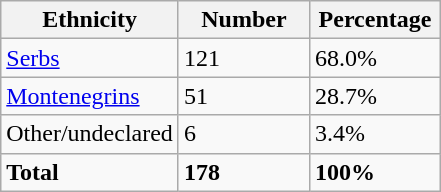<table class="wikitable">
<tr>
<th width="100px">Ethnicity</th>
<th width="80px">Number</th>
<th width="80px">Percentage</th>
</tr>
<tr>
<td><a href='#'>Serbs</a></td>
<td>121</td>
<td>68.0%</td>
</tr>
<tr>
<td><a href='#'>Montenegrins</a></td>
<td>51</td>
<td>28.7%</td>
</tr>
<tr>
<td>Other/undeclared</td>
<td>6</td>
<td>3.4%</td>
</tr>
<tr>
<td><strong>Total</strong></td>
<td><strong>178</strong></td>
<td><strong>100%</strong></td>
</tr>
</table>
